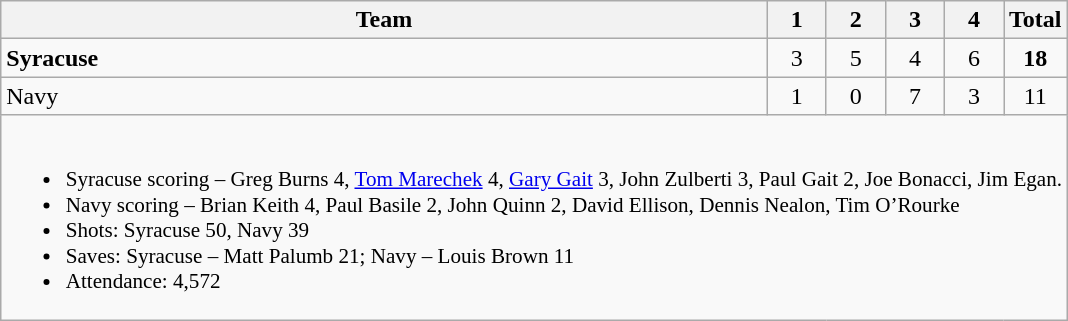<table class="wikitable" style="text-align:center; max-width:45em">
<tr>
<th>Team</th>
<th style="width:2em">1</th>
<th style="width:2em">2</th>
<th style="width:2em">3</th>
<th style="width:2em">4</th>
<th style="width:2em">Total</th>
</tr>
<tr>
<td style="text-align:left"><strong>Syracuse</strong></td>
<td>3</td>
<td>5</td>
<td>4</td>
<td>6</td>
<td><strong>18</strong></td>
</tr>
<tr>
<td style="text-align:left">Navy</td>
<td>1</td>
<td>0</td>
<td>7</td>
<td>3</td>
<td>11</td>
</tr>
<tr>
<td colspan=6 style="font-size:88%; text-align:left"><br><ul><li>Syracuse scoring – Greg Burns 4, <a href='#'>Tom Marechek</a> 4, <a href='#'>Gary Gait</a> 3, John Zulberti 3, Paul Gait 2, Joe Bonacci, Jim Egan.</li><li>Navy scoring – Brian Keith 4, Paul Basile 2, John Quinn 2, David Ellison, Dennis Nealon, Tim O’Rourke</li><li>Shots: Syracuse 50, Navy 39</li><li>Saves: Syracuse – Matt Palumb 21; Navy – Louis Brown 11</li><li>Attendance: 4,572</li></ul></td>
</tr>
</table>
